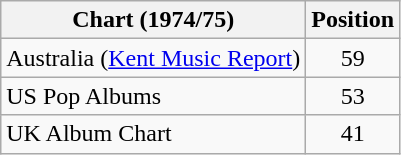<table class="wikitable">
<tr>
<th>Chart (1974/75)</th>
<th>Position</th>
</tr>
<tr>
<td>Australia (<a href='#'>Kent Music Report</a>)</td>
<td style="text-align:center;">59</td>
</tr>
<tr>
<td>US Pop Albums</td>
<td align="center">53</td>
</tr>
<tr>
<td>UK Album Chart</td>
<td align="center">41</td>
</tr>
</table>
